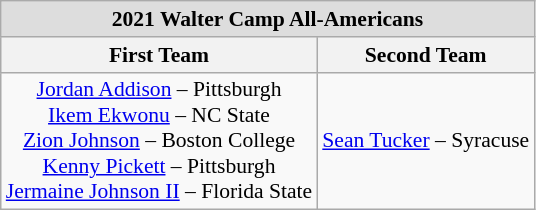<table class="wikitable" style="white-space:nowrap; text-align:center; font-size:90%;">
<tr>
<td colspan="7" style="text-align:center; background:#ddd;"><strong>2021 Walter Camp All-Americans</strong></td>
</tr>
<tr>
<th>First Team</th>
<th>Second Team</th>
</tr>
<tr>
<td><a href='#'>Jordan Addison</a> – Pittsburgh<br><a href='#'>Ikem Ekwonu</a> – NC State<br><a href='#'>Zion Johnson</a> – Boston College<br><a href='#'>Kenny Pickett</a> – Pittsburgh<br><a href='#'>Jermaine Johnson II</a> – Florida State</td>
<td><a href='#'>Sean Tucker</a> – Syracuse</td>
</tr>
</table>
